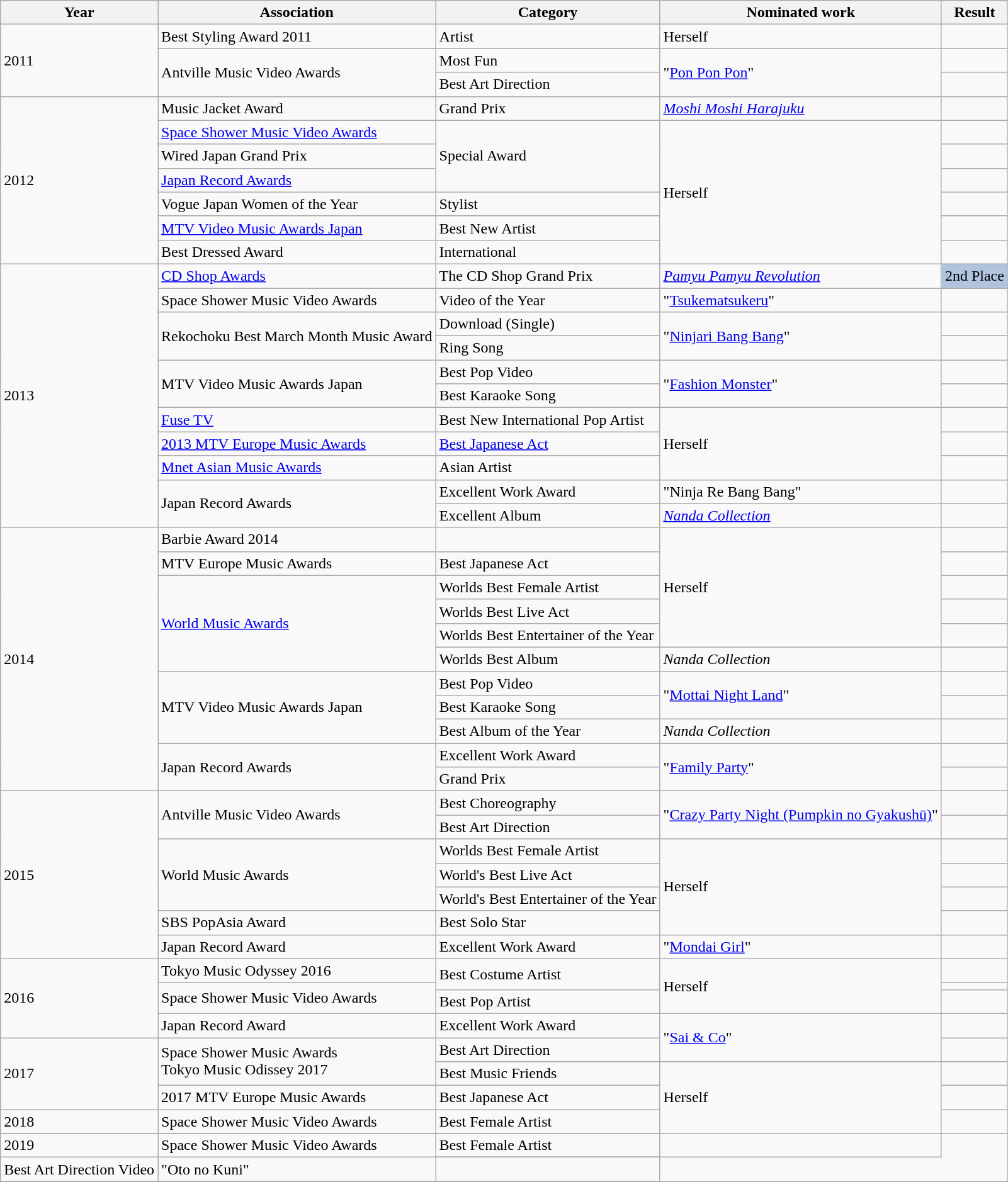<table class="wikitable sortable">
<tr>
<th>Year</th>
<th>Association</th>
<th>Category</th>
<th>Nominated work</th>
<th>Result</th>
</tr>
<tr>
<td rowspan="3">2011</td>
<td>Best Styling Award 2011</td>
<td>Artist</td>
<td>Herself</td>
<td></td>
</tr>
<tr>
<td rowspan="2">Antville Music Video Awards</td>
<td>Most Fun</td>
<td rowspan="2">"<a href='#'>Pon Pon Pon</a>"</td>
<td></td>
</tr>
<tr>
<td>Best Art Direction</td>
<td></td>
</tr>
<tr>
<td rowspan="7">2012</td>
<td>Music Jacket Award</td>
<td>Grand Prix</td>
<td><em><a href='#'>Moshi Moshi Harajuku</a></em></td>
<td></td>
</tr>
<tr>
<td><a href='#'>Space Shower Music Video Awards</a></td>
<td rowspan="3">Special Award</td>
<td rowspan="6">Herself</td>
<td></td>
</tr>
<tr>
<td>Wired Japan Grand Prix</td>
<td></td>
</tr>
<tr>
<td><a href='#'>Japan Record Awards</a></td>
<td></td>
</tr>
<tr>
<td>Vogue Japan Women of the Year</td>
<td>Stylist</td>
<td></td>
</tr>
<tr>
<td><a href='#'>MTV Video Music Awards Japan</a></td>
<td>Best New Artist</td>
<td></td>
</tr>
<tr>
<td>Best Dressed Award</td>
<td>International</td>
<td></td>
</tr>
<tr>
<td rowspan="11">2013</td>
<td><a href='#'>CD Shop Awards</a></td>
<td>The CD Shop Grand Prix</td>
<td><em><a href='#'>Pamyu Pamyu Revolution</a></em></td>
<td style="background:lightsteelblue;text-align:center">2nd Place</td>
</tr>
<tr>
<td>Space Shower Music Video Awards</td>
<td>Video of the Year</td>
<td>"<a href='#'>Tsukematsukeru</a>"</td>
<td></td>
</tr>
<tr>
<td rowspan="2">Rekochoku Best March Month Music Award</td>
<td>Download (Single)</td>
<td rowspan="2">"<a href='#'>Ninjari Bang Bang</a>"</td>
<td></td>
</tr>
<tr>
<td>Ring Song</td>
<td></td>
</tr>
<tr>
<td rowspan="2">MTV Video Music Awards Japan</td>
<td>Best Pop Video</td>
<td rowspan="2">"<a href='#'>Fashion Monster</a>"</td>
<td></td>
</tr>
<tr>
<td>Best Karaoke Song</td>
<td></td>
</tr>
<tr>
<td><a href='#'>Fuse TV</a></td>
<td>Best New International Pop Artist</td>
<td rowspan="3">Herself</td>
<td></td>
</tr>
<tr>
<td><a href='#'>2013 MTV Europe Music Awards</a></td>
<td><a href='#'>Best Japanese Act</a></td>
<td></td>
</tr>
<tr>
<td><a href='#'>Mnet Asian Music Awards</a></td>
<td>Asian Artist</td>
<td></td>
</tr>
<tr>
<td rowspan="2">Japan Record Awards</td>
<td>Excellent Work Award</td>
<td>"Ninja Re Bang Bang"</td>
<td></td>
</tr>
<tr>
<td>Excellent Album</td>
<td><em><a href='#'>Nanda Collection</a></em></td>
<td></td>
</tr>
<tr>
<td rowspan="11">2014</td>
<td>Barbie Award 2014</td>
<td></td>
<td rowspan="5">Herself</td>
<td></td>
</tr>
<tr>
<td>MTV Europe Music Awards</td>
<td>Best Japanese Act</td>
<td></td>
</tr>
<tr>
<td rowspan="4"><a href='#'>World Music Awards</a></td>
<td>Worlds Best Female Artist</td>
<td></td>
</tr>
<tr>
<td>Worlds Best Live Act</td>
<td></td>
</tr>
<tr>
<td>Worlds Best Entertainer of the Year</td>
<td></td>
</tr>
<tr>
<td>Worlds Best Album</td>
<td><em>Nanda Collection</em></td>
<td></td>
</tr>
<tr>
<td rowspan="3">MTV Video Music Awards Japan</td>
<td>Best Pop Video</td>
<td rowspan="2">"<a href='#'>Mottai Night Land</a>"</td>
<td></td>
</tr>
<tr>
<td>Best Karaoke Song</td>
<td></td>
</tr>
<tr>
<td>Best Album of the Year</td>
<td><em>Nanda Collection</em></td>
<td></td>
</tr>
<tr>
<td rowspan="2">Japan Record Awards</td>
<td>Excellent Work Award</td>
<td rowspan="2">"<a href='#'>Family Party</a>"</td>
<td></td>
</tr>
<tr>
<td>Grand Prix</td>
<td></td>
</tr>
<tr>
<td rowspan="7">2015</td>
<td rowspan="2">Antville Music Video Awards</td>
<td>Best Choreography</td>
<td rowspan="2">"<a href='#'>Crazy Party Night (Pumpkin no Gyakushū)</a>"</td>
<td></td>
</tr>
<tr>
<td>Best Art Direction</td>
<td></td>
</tr>
<tr>
<td rowspan="3">World Music Awards</td>
<td>Worlds Best Female Artist</td>
<td rowspan="4">Herself</td>
<td></td>
</tr>
<tr>
<td>World's Best Live Act</td>
<td></td>
</tr>
<tr>
<td>World's Best Entertainer of the Year</td>
<td></td>
</tr>
<tr>
<td>SBS PopAsia Award</td>
<td>Best Solo Star</td>
<td></td>
</tr>
<tr>
<td>Japan Record Award</td>
<td>Excellent Work Award</td>
<td>"<a href='#'>Mondai Girl</a>"</td>
<td></td>
</tr>
<tr>
<td rowspan="4">2016</td>
<td>Tokyo Music Odyssey 2016</td>
<td rowspan="2">Best Costume Artist</td>
<td rowspan="3">Herself</td>
<td></td>
</tr>
<tr>
<td rowspan="2">Space Shower Music Video Awards</td>
<td></td>
</tr>
<tr>
<td>Best Pop Artist</td>
<td></td>
</tr>
<tr>
<td>Japan Record Award</td>
<td>Excellent Work Award</td>
<td rowspan="2">"<a href='#'>Sai & Co</a>"</td>
<td></td>
</tr>
<tr>
<td rowspan="3">2017</td>
<td rowspan="2">Space Shower Music Awards<br>Tokyo Music Odissey 2017</td>
<td>Best Art Direction</td>
<td></td>
</tr>
<tr>
<td>Best Music Friends</td>
<td rowspan="4">Herself</td>
<td></td>
</tr>
<tr>
<td>2017 MTV Europe Music Awards</td>
<td>Best Japanese Act</td>
<td></td>
</tr>
<tr>
<td>2018</td>
<td>Space Shower Music Video Awards</td>
<td>Best Female Artist</td>
<td></td>
</tr>
<tr>
</tr>
<tr>
<td rowspan="2">2019</td>
<td rowspan="2">Space Shower Music Video Awards</td>
<td>Best Female Artist</td>
<td></td>
</tr>
<tr>
</tr>
<tr>
<td>Best Art Direction Video</td>
<td>"Oto no Kuni"</td>
<td></td>
</tr>
<tr>
</tr>
<tr>
</tr>
</table>
